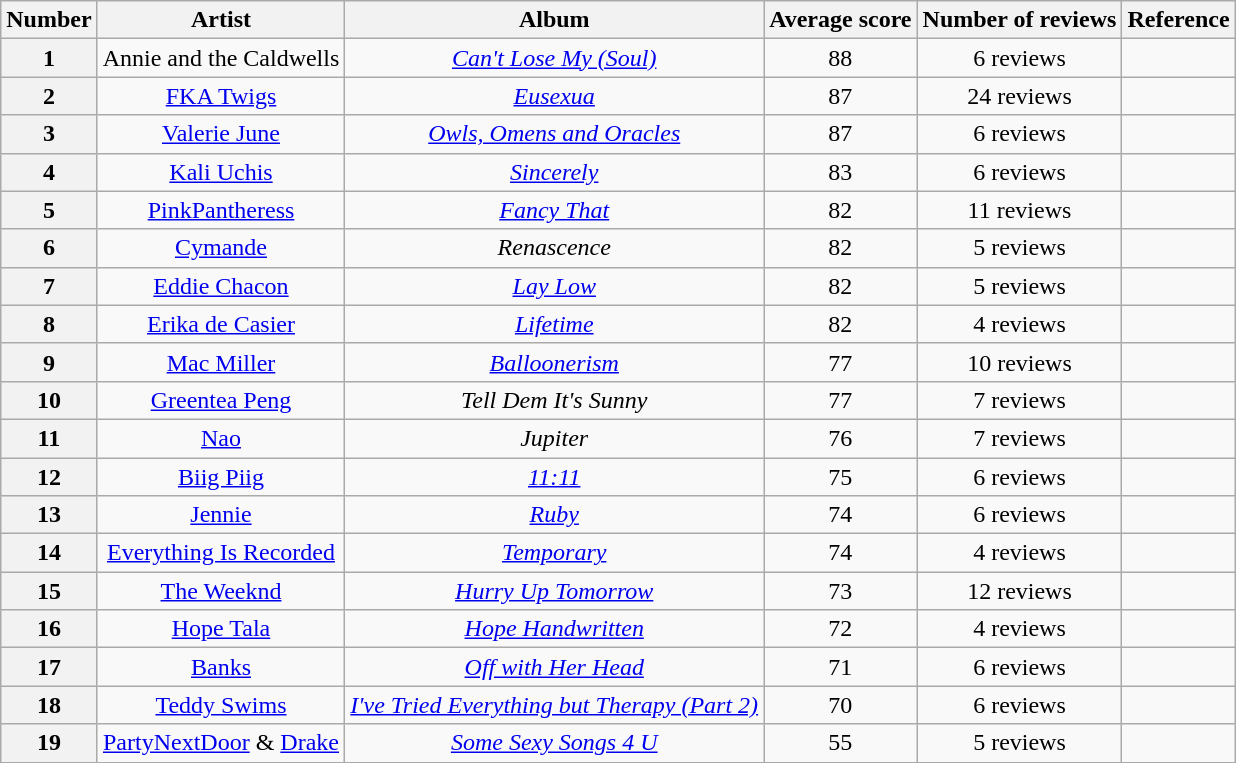<table class="wikitable sortable" style="text-align:center;">
<tr>
<th scope="col">Number</th>
<th scope="col">Artist</th>
<th scope="col">Album</th>
<th scope="col">Average score</th>
<th scope="col">Number of reviews</th>
<th scope="col">Reference</th>
</tr>
<tr>
<th scope="row">1</th>
<td>Annie and the Caldwells</td>
<td><em><a href='#'>Can't Lose My (Soul)</a></em></td>
<td>88</td>
<td>6 reviews</td>
<td></td>
</tr>
<tr>
<th scope="row">2</th>
<td><a href='#'>FKA Twigs</a></td>
<td><em><a href='#'>Eusexua</a></em></td>
<td>87</td>
<td>24 reviews</td>
<td></td>
</tr>
<tr>
<th scope="row">3</th>
<td><a href='#'>Valerie June</a></td>
<td><em><a href='#'>Owls, Omens and Oracles</a></em></td>
<td>87</td>
<td>6 reviews</td>
<td></td>
</tr>
<tr>
<th scope="row">4</th>
<td><a href='#'>Kali Uchis</a></td>
<td><em><a href='#'>Sincerely</a></em></td>
<td>83</td>
<td>6 reviews</td>
<td></td>
</tr>
<tr>
<th scope="row">5</th>
<td><a href='#'>PinkPantheress</a></td>
<td><em><a href='#'>Fancy That</a></em></td>
<td>82</td>
<td>11 reviews</td>
<td></td>
</tr>
<tr>
<th scope="row">6</th>
<td><a href='#'>Cymande</a></td>
<td><em>Renascence</em></td>
<td>82</td>
<td>5 reviews</td>
<td></td>
</tr>
<tr>
<th scope="row">7</th>
<td><a href='#'>Eddie Chacon</a></td>
<td><em><a href='#'>Lay Low</a></em></td>
<td>82</td>
<td>5 reviews</td>
<td></td>
</tr>
<tr>
<th scope="row">8</th>
<td><a href='#'>Erika de Casier</a></td>
<td><em><a href='#'>Lifetime</a></em></td>
<td>82</td>
<td>4 reviews</td>
<td></td>
</tr>
<tr>
<th scope="row">9</th>
<td><a href='#'>Mac Miller</a></td>
<td><em><a href='#'>Balloonerism</a></em></td>
<td>77</td>
<td>10 reviews</td>
<td></td>
</tr>
<tr>
<th scope="row">10</th>
<td><a href='#'>Greentea Peng</a></td>
<td><em>Tell Dem It's Sunny</em></td>
<td>77</td>
<td>7 reviews</td>
<td></td>
</tr>
<tr>
<th scope="row">11</th>
<td><a href='#'>Nao</a></td>
<td><em>Jupiter</em></td>
<td>76</td>
<td>7 reviews</td>
<td></td>
</tr>
<tr>
<th scope="row">12</th>
<td><a href='#'>Biig Piig</a></td>
<td><em><a href='#'>11:11</a></em></td>
<td>75</td>
<td>6 reviews</td>
<td></td>
</tr>
<tr>
<th scope="row">13</th>
<td><a href='#'>Jennie</a></td>
<td><em><a href='#'>Ruby</a></em></td>
<td>74</td>
<td>6 reviews</td>
<td></td>
</tr>
<tr>
<th scope="row">14</th>
<td><a href='#'>Everything Is Recorded</a></td>
<td><em><a href='#'>Temporary</a></em></td>
<td>74</td>
<td>4 reviews</td>
<td></td>
</tr>
<tr>
<th scope="row">15</th>
<td><a href='#'>The Weeknd</a></td>
<td><em><a href='#'>Hurry Up Tomorrow</a></em></td>
<td>73</td>
<td>12 reviews</td>
<td></td>
</tr>
<tr>
<th scope="row">16</th>
<td><a href='#'>Hope Tala</a></td>
<td><em><a href='#'>Hope Handwritten</a></em></td>
<td>72</td>
<td>4 reviews</td>
<td></td>
</tr>
<tr>
<th scope="row">17</th>
<td><a href='#'>Banks</a></td>
<td><em><a href='#'>Off with Her Head</a></em></td>
<td>71</td>
<td>6 reviews</td>
<td></td>
</tr>
<tr>
<th scope="row">18</th>
<td><a href='#'>Teddy Swims</a></td>
<td><em><a href='#'>I've Tried Everything but Therapy (Part 2)</a></em></td>
<td>70</td>
<td>6 reviews</td>
<td></td>
</tr>
<tr>
<th scope="row">19</th>
<td><a href='#'>PartyNextDoor</a> & <a href='#'>Drake</a></td>
<td><em><a href='#'>Some Sexy Songs 4 U</a></em></td>
<td>55</td>
<td>5 reviews</td>
<td></td>
</tr>
</table>
